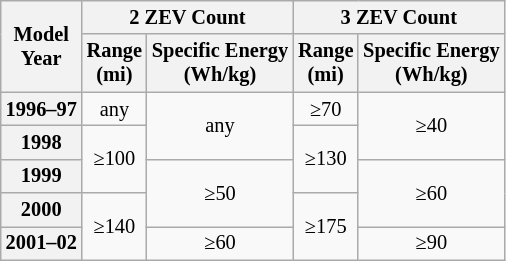<table class="wikitable floatright collapsible" style="font-size:85%;text-align:center;width=10em;">
<tr>
<th rowspan=2>Model<br>Year</th>
<th colspan=2>2 ZEV Count</th>
<th colspan=2>3 ZEV Count</th>
</tr>
<tr>
<th>Range<br>(mi)</th>
<th>Specific Energy<br>(Wh/kg)</th>
<th>Range<br>(mi)</th>
<th>Specific Energy<br>(Wh/kg)</th>
</tr>
<tr>
<th>1996–97</th>
<td>any</td>
<td rowspan=2>any</td>
<td>≥70</td>
<td rowspan=2>≥40</td>
</tr>
<tr>
<th>1998</th>
<td rowspan=2>≥100</td>
<td rowspan=2>≥130</td>
</tr>
<tr>
<th>1999</th>
<td rowspan=2>≥50</td>
<td rowspan=2>≥60</td>
</tr>
<tr>
<th>2000</th>
<td rowspan=2>≥140</td>
<td rowspan=2>≥175</td>
</tr>
<tr>
<th>2001–02</th>
<td>≥60</td>
<td>≥90</td>
</tr>
</table>
